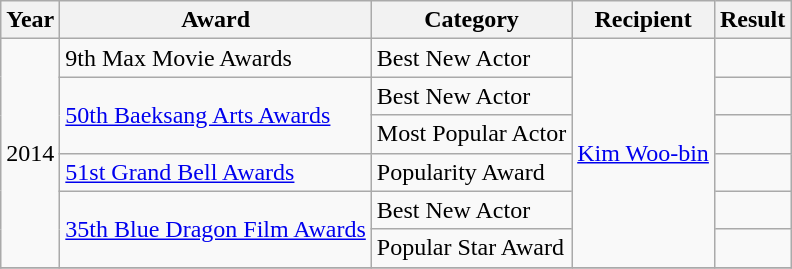<table class="wikitable sortable">
<tr>
<th>Year</th>
<th>Award</th>
<th>Category</th>
<th>Recipient</th>
<th>Result</th>
</tr>
<tr>
<td rowspan="6">2014</td>
<td>9th Max Movie Awards</td>
<td>Best New Actor</td>
<td rowspan="6"><a href='#'>Kim Woo-bin</a></td>
<td></td>
</tr>
<tr>
<td rowspan="2"><a href='#'>50th Baeksang Arts Awards</a></td>
<td>Best New Actor</td>
<td></td>
</tr>
<tr>
<td>Most Popular Actor</td>
<td></td>
</tr>
<tr>
<td><a href='#'>51st Grand Bell Awards</a></td>
<td>Popularity Award</td>
<td></td>
</tr>
<tr>
<td rowspan="2"><a href='#'>35th Blue Dragon Film Awards</a></td>
<td>Best New Actor</td>
<td></td>
</tr>
<tr>
<td>Popular Star Award</td>
<td></td>
</tr>
<tr>
</tr>
</table>
